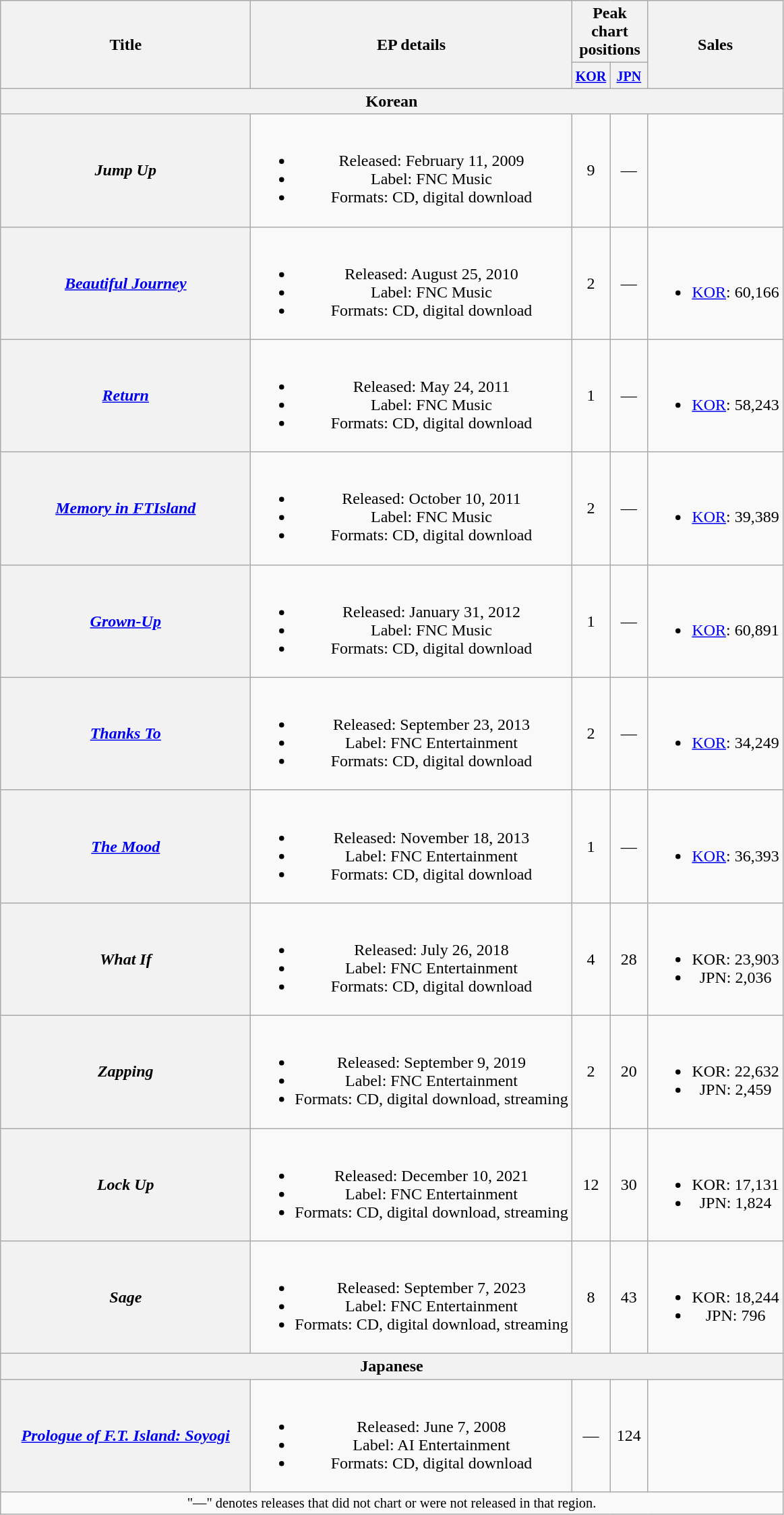<table class="wikitable plainrowheaders" style="text-align:center;">
<tr>
<th rowspan="2" style="width:15em;">Title</th>
<th rowspan="2">EP details</th>
<th colspan="2">Peak chart positions</th>
<th rowspan=2>Sales</th>
</tr>
<tr>
<th width="30"><small><a href='#'>KOR</a></small><br></th>
<th width="30"><small><a href='#'>JPN</a></small><br></th>
</tr>
<tr>
<th colspan="8">Korean</th>
</tr>
<tr>
<th scope="row"><em>Jump Up</em></th>
<td><br><ul><li>Released: February 11, 2009</li><li>Label: FNC Music</li><li>Formats: CD, digital download</li></ul></td>
<td>9</td>
<td>—</td>
<td></td>
</tr>
<tr>
<th scope="row"><em><a href='#'>Beautiful Journey</a></em></th>
<td><br><ul><li>Released: August 25, 2010</li><li>Label: FNC Music</li><li>Formats: CD, digital download</li></ul></td>
<td>2</td>
<td>—</td>
<td><br><ul><li><a href='#'>KOR</a>: 60,166</li></ul></td>
</tr>
<tr>
<th scope="row"><em><a href='#'>Return</a></em></th>
<td><br><ul><li>Released: May 24, 2011</li><li>Label: FNC Music</li><li>Formats: CD, digital download</li></ul></td>
<td>1</td>
<td>—</td>
<td><br><ul><li><a href='#'>KOR</a>: 58,243</li></ul></td>
</tr>
<tr>
<th scope="row"><em><a href='#'>Memory in FTIsland</a></em></th>
<td><br><ul><li>Released: October 10, 2011</li><li>Label: FNC Music</li><li>Formats: CD, digital download</li></ul></td>
<td>2</td>
<td>—</td>
<td><br><ul><li><a href='#'>KOR</a>: 39,389</li></ul></td>
</tr>
<tr>
<th scope="row"><em><a href='#'>Grown-Up</a></em></th>
<td><br><ul><li>Released: January 31, 2012</li><li>Label: FNC Music</li><li>Formats: CD, digital download</li></ul></td>
<td>1</td>
<td>—</td>
<td><br><ul><li><a href='#'>KOR</a>: 60,891</li></ul></td>
</tr>
<tr>
<th scope="row"><em><a href='#'>Thanks To</a></em></th>
<td><br><ul><li>Released: September 23, 2013</li><li>Label: FNC Entertainment</li><li>Formats: CD, digital download</li></ul></td>
<td>2</td>
<td>—</td>
<td><br><ul><li><a href='#'>KOR</a>: 34,249</li></ul></td>
</tr>
<tr>
<th scope="row"><em><a href='#'>The Mood</a></em></th>
<td><br><ul><li>Released:  November 18, 2013</li><li>Label: FNC Entertainment</li><li>Formats: CD, digital download</li></ul></td>
<td>1</td>
<td>—</td>
<td><br><ul><li><a href='#'>KOR</a>: 36,393</li></ul></td>
</tr>
<tr>
<th scope="row"><em>What If</em></th>
<td><br><ul><li>Released: July 26, 2018</li><li>Label: FNC Entertainment</li><li>Formats: CD, digital download</li></ul></td>
<td>4</td>
<td>28</td>
<td><br><ul><li>KOR: 23,903</li><li>JPN: 2,036</li></ul></td>
</tr>
<tr>
<th scope="row"><em>Zapping</em></th>
<td><br><ul><li>Released: September 9, 2019</li><li>Label: FNC Entertainment</li><li>Formats: CD, digital download, streaming</li></ul></td>
<td>2</td>
<td>20</td>
<td><br><ul><li>KOR: 22,632</li><li>JPN: 2,459</li></ul></td>
</tr>
<tr>
<th scope="row"><em>Lock Up</em></th>
<td><br><ul><li>Released: December 10, 2021</li><li>Label: FNC Entertainment</li><li>Formats: CD, digital download, streaming</li></ul></td>
<td>12</td>
<td>30</td>
<td><br><ul><li>KOR: 17,131</li><li>JPN: 1,824</li></ul></td>
</tr>
<tr>
<th scope="row"><em>Sage</em></th>
<td><br><ul><li>Released: September 7, 2023</li><li>Label: FNC Entertainment</li><li>Formats: CD, digital download, streaming</li></ul></td>
<td>8</td>
<td>43</td>
<td><br><ul><li>KOR: 18,244</li><li>JPN: 796</li></ul></td>
</tr>
<tr>
<th colspan="8">Japanese</th>
</tr>
<tr>
<th scope="row"><em><a href='#'>Prologue of F.T. Island: Soyogi</a></em></th>
<td><br><ul><li>Released: June 7, 2008</li><li>Label: AI Entertainment</li><li>Formats: CD, digital download</li></ul></td>
<td>—</td>
<td>124</td>
<td></td>
</tr>
<tr>
<td colspan="6" style="font-size:85%">"—" denotes releases that did not chart or were not released in that region.</td>
</tr>
</table>
